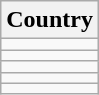<table class="wikitable">
<tr>
<th>Country</th>
</tr>
<tr>
<td></td>
</tr>
<tr>
<td></td>
</tr>
<tr>
<td></td>
</tr>
<tr>
<td></td>
</tr>
<tr>
<td></td>
</tr>
</table>
